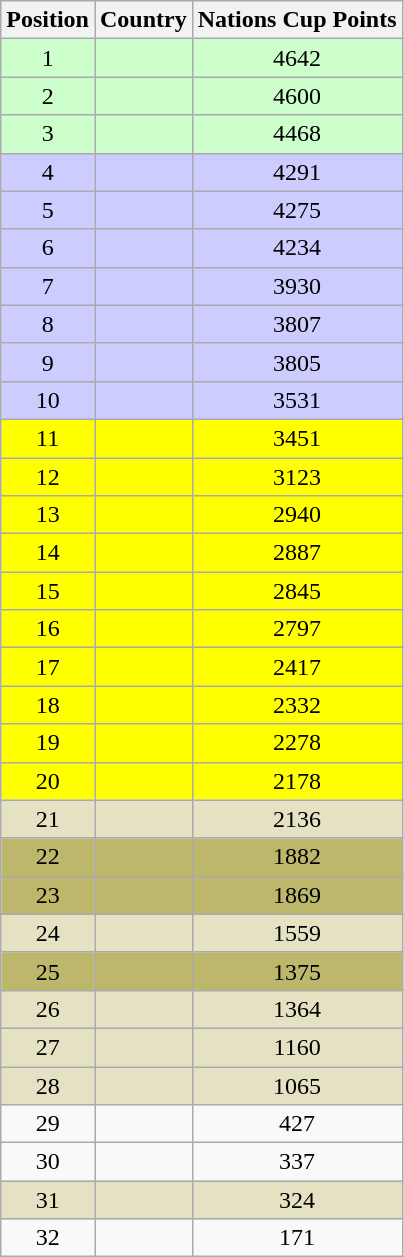<table class="wikitable sortable" style="text-align:center;">
<tr>
<th>Position</th>
<th>Country</th>
<th>Nations Cup Points</th>
</tr>
<tr style="background: #ccffcc;">
<td>1</td>
<td align=left></td>
<td>4642</td>
</tr>
<tr style="background: #ccffcc;">
<td>2</td>
<td align=left></td>
<td>4600</td>
</tr>
<tr style="background: #ccffcc;">
<td>3</td>
<td align=left></td>
<td>4468</td>
</tr>
<tr style="background: #ccccff;">
<td>4</td>
<td align=left></td>
<td>4291</td>
</tr>
<tr style="background: #ccccff;">
<td>5</td>
<td align=left></td>
<td>4275</td>
</tr>
<tr style="background: #ccccff;">
<td>6</td>
<td align=left></td>
<td>4234</td>
</tr>
<tr style="background: #ccccff;">
<td>7</td>
<td align=left></td>
<td>3930</td>
</tr>
<tr style="background: #ccccff;">
<td>8</td>
<td align=left></td>
<td>3807</td>
</tr>
<tr style="background: #ccccff;">
<td>9</td>
<td align=left></td>
<td>3805</td>
</tr>
<tr style="background: #ccccff;">
<td>10</td>
<td align=left></td>
<td>3531</td>
</tr>
<tr style="background: #ffff00;">
<td>11</td>
<td align=left></td>
<td>3451</td>
</tr>
<tr style="background: #ffff00;">
<td>12</td>
<td align=left></td>
<td>3123</td>
</tr>
<tr style="background: #ffff00;">
<td>13</td>
<td align=left></td>
<td>2940</td>
</tr>
<tr style="background: #ffff00;">
<td>14</td>
<td align=left></td>
<td>2887</td>
</tr>
<tr style="background: #ffff00;">
<td>15</td>
<td align=left></td>
<td>2845</td>
</tr>
<tr style="background: #ffff00;">
<td>16</td>
<td align=left></td>
<td>2797</td>
</tr>
<tr style="background: #ffff00;">
<td>17</td>
<td align=left></td>
<td>2417</td>
</tr>
<tr style="background: #ffff00;">
<td>18</td>
<td align=left></td>
<td>2332</td>
</tr>
<tr style="background: #ffff00;">
<td>19</td>
<td align=left></td>
<td>2278</td>
</tr>
<tr style="background: #ffff00;">
<td>20</td>
<td align=left></td>
<td>2178</td>
</tr>
<tr style="background: #e4e2c3;">
<td>21</td>
<td align=left></td>
<td>2136</td>
</tr>
<tr style="background: #BDB76B;">
<td>22</td>
<td align=left></td>
<td>1882</td>
</tr>
<tr style="background: #BDB76B;">
<td>23</td>
<td align=left></td>
<td>1869</td>
</tr>
<tr style="background: #e4e2c3;">
<td>24</td>
<td align=left></td>
<td>1559</td>
</tr>
<tr style="background: #BDB76B;">
<td>25</td>
<td align=left></td>
<td>1375</td>
</tr>
<tr style="background: #e4e2c3;">
<td>26</td>
<td align=left></td>
<td>1364</td>
</tr>
<tr style="background: #e4e2c3;">
<td>27</td>
<td align=left></td>
<td>1160</td>
</tr>
<tr style="background: #e4e2c3;">
<td>28</td>
<td align=left></td>
<td>1065</td>
</tr>
<tr>
<td>29</td>
<td align=left></td>
<td>427</td>
</tr>
<tr>
<td>30</td>
<td align=left></td>
<td>337</td>
</tr>
<tr style="background: #e4e2c3;">
<td>31</td>
<td align=left></td>
<td>324</td>
</tr>
<tr>
<td>32</td>
<td align=left></td>
<td>171</td>
</tr>
</table>
